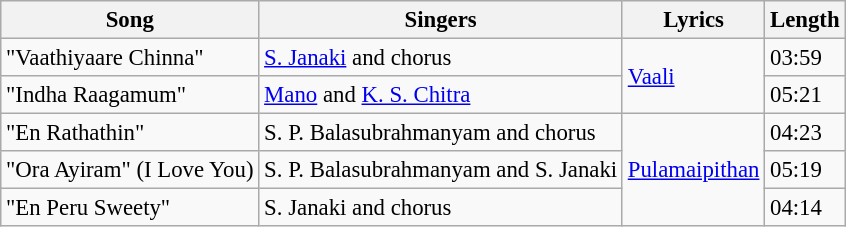<table class="wikitable" style="font-size:95%;">
<tr>
<th>Song</th>
<th>Singers</th>
<th>Lyrics</th>
<th>Length</th>
</tr>
<tr>
<td>"Vaathiyaare Chinna"</td>
<td><a href='#'>S. Janaki</a> and chorus</td>
<td rowspan=2><a href='#'>Vaali</a></td>
<td>03:59</td>
</tr>
<tr>
<td>"Indha Raagamum"</td>
<td><a href='#'>Mano</a> and <a href='#'>K. S. Chitra</a></td>
<td>05:21</td>
</tr>
<tr>
<td>"En Rathathin"</td>
<td>S. P. Balasubrahmanyam and chorus</td>
<td rowspan=3><a href='#'>Pulamaipithan</a></td>
<td>04:23</td>
</tr>
<tr>
<td>"Ora Ayiram" (I Love You)</td>
<td>S. P. Balasubrahmanyam and S. Janaki</td>
<td>05:19</td>
</tr>
<tr>
<td>"En Peru Sweety"</td>
<td>S. Janaki and chorus</td>
<td>04:14</td>
</tr>
</table>
